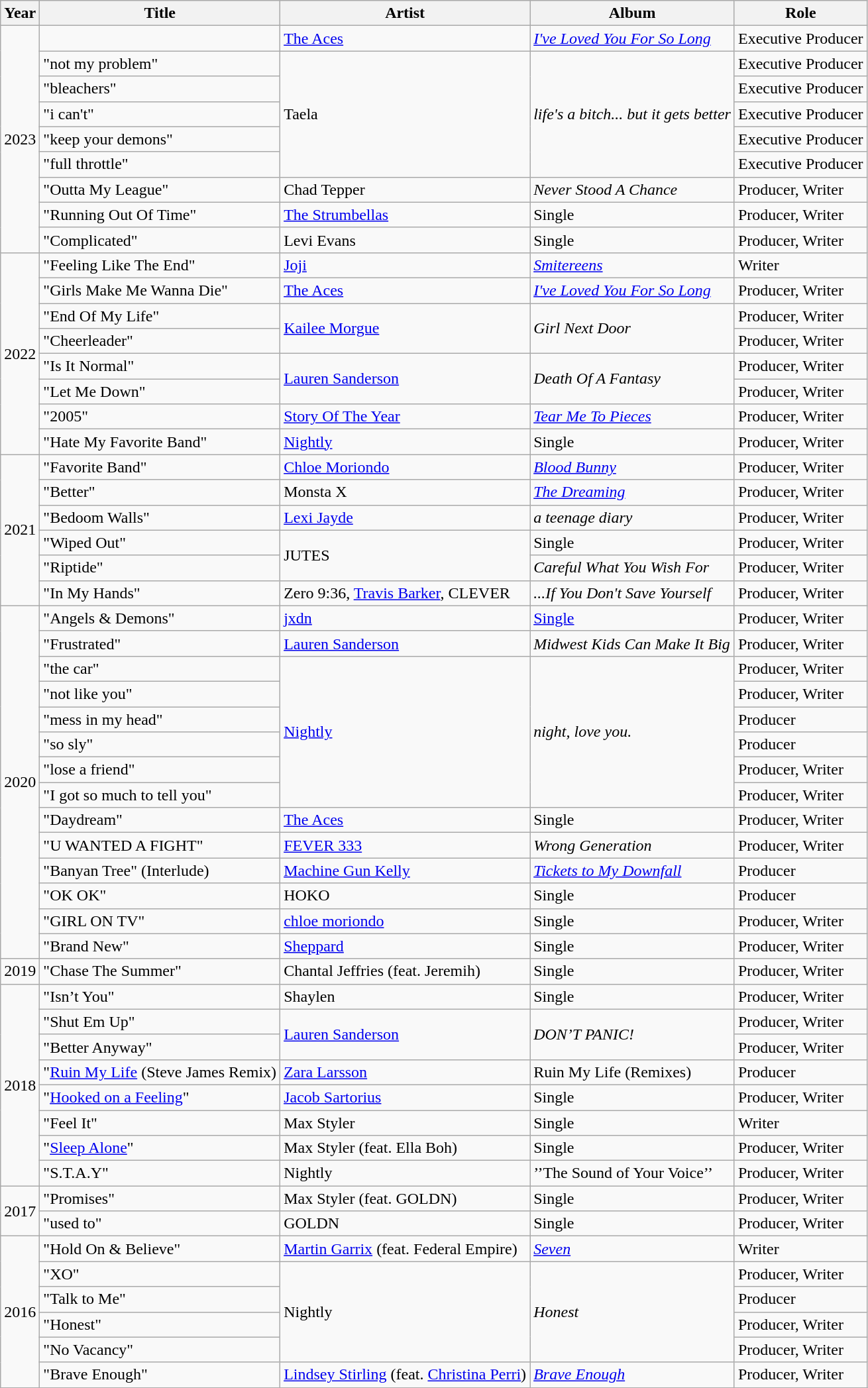<table class="wikitable mw-collapsible">
<tr>
<th>Year</th>
<th>Title</th>
<th>Artist</th>
<th>Album</th>
<th>Role</th>
</tr>
<tr>
<td rowspan="9">2023</td>
<td></td>
<td><a href='#'>The Aces</a></td>
<td><a href='#'><em>I've Loved You For So Long</em></a></td>
<td>Executive Producer</td>
</tr>
<tr>
<td>"not my problem"</td>
<td rowspan="5">Taela</td>
<td rowspan="5"><em>life's a bitch... but it gets better</em></td>
<td>Executive Producer</td>
</tr>
<tr>
<td>"bleachers"</td>
<td>Executive Producer</td>
</tr>
<tr>
<td>"i can't"</td>
<td>Executive Producer</td>
</tr>
<tr>
<td>"keep your demons"</td>
<td>Executive Producer</td>
</tr>
<tr>
<td>"full throttle"</td>
<td>Executive Producer</td>
</tr>
<tr>
<td>"Outta My League"</td>
<td>Chad Tepper</td>
<td><em>Never Stood A Chance</em></td>
<td>Producer, Writer</td>
</tr>
<tr>
<td>"Running Out Of Time"</td>
<td><a href='#'>The Strumbellas</a></td>
<td>Single</td>
<td>Producer, Writer</td>
</tr>
<tr>
<td>"Complicated"</td>
<td>Levi Evans</td>
<td>Single</td>
<td>Producer, Writer</td>
</tr>
<tr>
<td rowspan="8">2022</td>
<td>"Feeling Like The End"</td>
<td><a href='#'>Joji</a></td>
<td><a href='#'><em>Smitereens</em></a></td>
<td>Writer</td>
</tr>
<tr>
<td>"Girls Make Me Wanna Die"</td>
<td><a href='#'>The Aces</a></td>
<td><a href='#'><em>I've Loved You For So Long</em></a></td>
<td>Producer, Writer</td>
</tr>
<tr>
<td>"End Of My Life"</td>
<td rowspan="2"><a href='#'>Kailee Morgue</a></td>
<td rowspan="2"><em>Girl Next Door</em></td>
<td>Producer, Writer</td>
</tr>
<tr>
<td>"Cheerleader"</td>
<td>Producer, Writer</td>
</tr>
<tr>
<td>"Is It Normal"</td>
<td rowspan="2"><a href='#'>Lauren Sanderson</a></td>
<td rowspan="2"><em>Death Of A Fantasy</em></td>
<td>Producer, Writer</td>
</tr>
<tr>
<td>"Let Me Down"</td>
<td>Producer, Writer</td>
</tr>
<tr>
<td>"2005"</td>
<td><a href='#'>Story Of The Year</a></td>
<td><a href='#'><em>Tear Me To Pieces</em></a></td>
<td>Producer, Writer</td>
</tr>
<tr>
<td>"Hate My Favorite Band"</td>
<td><a href='#'>Nightly</a></td>
<td>Single</td>
<td>Producer, Writer</td>
</tr>
<tr>
<td rowspan="6">2021</td>
<td>"Favorite Band"</td>
<td><a href='#'>Chloe Moriondo</a></td>
<td><em><a href='#'>Blood Bunny</a></em></td>
<td>Producer, Writer</td>
</tr>
<tr>
<td>"Better"</td>
<td>Monsta X</td>
<td><a href='#'><em>The Dreaming</em></a></td>
<td>Producer, Writer</td>
</tr>
<tr>
<td>"Bedoom Walls"</td>
<td><a href='#'>Lexi Jayde</a></td>
<td><em>a teenage diary</em></td>
<td>Producer, Writer</td>
</tr>
<tr>
<td>"Wiped Out"</td>
<td rowspan="2">JUTES</td>
<td>Single</td>
<td>Producer, Writer</td>
</tr>
<tr>
<td>"Riptide"</td>
<td><em>Careful What You Wish For</em></td>
<td>Producer, Writer</td>
</tr>
<tr>
<td>"In My Hands"</td>
<td>Zero 9:36, <a href='#'>Travis Barker</a>, CLEVER</td>
<td><em>...If You Don't Save Yourself</em></td>
<td>Producer, Writer</td>
</tr>
<tr>
<td rowspan="14">2020</td>
<td>"Angels & Demons"</td>
<td><a href='#'>jxdn</a></td>
<td><a href='#'>Single</a></td>
<td>Producer, Writer</td>
</tr>
<tr>
<td>"Frustrated"</td>
<td><a href='#'>Lauren Sanderson</a></td>
<td><em>Midwest Kids Can Make It Big</em></td>
<td>Producer, Writer</td>
</tr>
<tr>
<td>"the car"</td>
<td rowspan="6"><a href='#'>Nightly</a></td>
<td rowspan="6"><em>night, love you.</em></td>
<td>Producer, Writer</td>
</tr>
<tr>
<td>"not like you"</td>
<td>Producer, Writer</td>
</tr>
<tr>
<td>"mess in my head"</td>
<td>Producer</td>
</tr>
<tr>
<td>"so sly"</td>
<td>Producer</td>
</tr>
<tr>
<td>"lose a friend"</td>
<td>Producer, Writer</td>
</tr>
<tr>
<td>"I got so much to tell you"</td>
<td>Producer, Writer</td>
</tr>
<tr>
<td>"Daydream"</td>
<td><a href='#'>The Aces</a></td>
<td>Single</td>
<td>Producer, Writer</td>
</tr>
<tr>
<td>"U WANTED A FIGHT"</td>
<td><a href='#'>FEVER 333</a></td>
<td><em>Wrong Generation</em></td>
<td>Producer, Writer</td>
</tr>
<tr>
<td>"Banyan Tree" (Interlude)</td>
<td><a href='#'>Machine Gun Kelly</a></td>
<td><em><a href='#'>Tickets to My Downfall</a></em></td>
<td>Producer</td>
</tr>
<tr>
<td>"OK OK"</td>
<td>HOKO</td>
<td>Single</td>
<td>Producer</td>
</tr>
<tr>
<td>"GIRL ON TV"</td>
<td><a href='#'>chloe moriondo</a></td>
<td>Single</td>
<td>Producer, Writer</td>
</tr>
<tr>
<td>"Brand New"</td>
<td><a href='#'>Sheppard</a></td>
<td>Single</td>
<td>Producer, Writer</td>
</tr>
<tr>
<td rowspan="1">2019</td>
<td>"Chase The Summer"</td>
<td>Chantal Jeffries (feat. Jeremih)</td>
<td>Single</td>
<td>Producer, Writer</td>
</tr>
<tr>
<td rowspan="8">2018</td>
<td>"Isn’t You"</td>
<td>Shaylen</td>
<td>Single</td>
<td>Producer, Writer</td>
</tr>
<tr>
<td>"Shut Em Up"</td>
<td rowspan="2"><a href='#'>Lauren Sanderson</a></td>
<td rowspan="2"><em>DON’T PANIC!</em></td>
<td>Producer, Writer</td>
</tr>
<tr>
<td>"Better Anyway"</td>
<td>Producer, Writer</td>
</tr>
<tr>
<td>"<a href='#'>Ruin My Life</a> (Steve James Remix)</td>
<td><a href='#'>Zara Larsson</a></td>
<td>Ruin My Life (Remixes)</td>
<td>Producer</td>
</tr>
<tr>
<td>"<a href='#'>Hooked on a Feeling</a>"</td>
<td><a href='#'>Jacob Sartorius</a></td>
<td>Single</td>
<td>Producer, Writer</td>
</tr>
<tr>
<td>"Feel It"</td>
<td>Max Styler</td>
<td>Single</td>
<td>Writer</td>
</tr>
<tr>
<td>"<a href='#'>Sleep Alone</a>"</td>
<td>Max Styler (feat. Ella Boh)</td>
<td>Single</td>
<td>Producer, Writer</td>
</tr>
<tr>
<td>"S.T.A.Y"</td>
<td>Nightly</td>
<td>’’The Sound of Your Voice’’</td>
<td>Producer, Writer</td>
</tr>
<tr>
<td rowspan="2">2017</td>
<td>"Promises"</td>
<td>Max Styler (feat. GOLDN)</td>
<td>Single</td>
<td>Producer, Writer</td>
</tr>
<tr>
<td>"used to"</td>
<td>GOLDN</td>
<td>Single</td>
<td>Producer, Writer</td>
</tr>
<tr>
<td rowspan="6">2016</td>
<td>"Hold On & Believe"</td>
<td><a href='#'>Martin Garrix</a> (feat. Federal Empire)</td>
<td><em><a href='#'>Seven</a></em></td>
<td>Writer</td>
</tr>
<tr>
<td>"XO"</td>
<td rowspan="4">Nightly</td>
<td rowspan="4"><em>Honest</em></td>
<td>Producer, Writer</td>
</tr>
<tr>
<td>"Talk to Me"</td>
<td>Producer</td>
</tr>
<tr>
<td>"Honest"</td>
<td>Producer, Writer</td>
</tr>
<tr>
<td>"No Vacancy"</td>
<td>Producer, Writer</td>
</tr>
<tr>
<td>"Brave Enough"</td>
<td><a href='#'>Lindsey Stirling</a> (feat. <a href='#'>Christina Perri</a>)</td>
<td><em><a href='#'>Brave Enough</a></em></td>
<td>Producer, Writer</td>
</tr>
<tr>
</tr>
</table>
